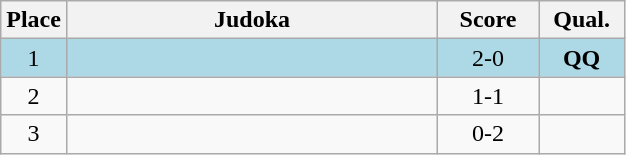<table class=wikitable style="text-align:center">
<tr>
<th width=20>Place</th>
<th width=240>Judoka</th>
<th width=60>Score</th>
<th width=50>Qual.</th>
</tr>
<tr bgcolor=lightblue>
<td>1</td>
<td align=left></td>
<td width=60>2-0</td>
<td><strong>QQ</strong></td>
</tr>
<tr>
<td>2</td>
<td align=left></td>
<td>1-1</td>
<td></td>
</tr>
<tr>
<td>3</td>
<td align=left></td>
<td>0-2</td>
<td></td>
</tr>
</table>
